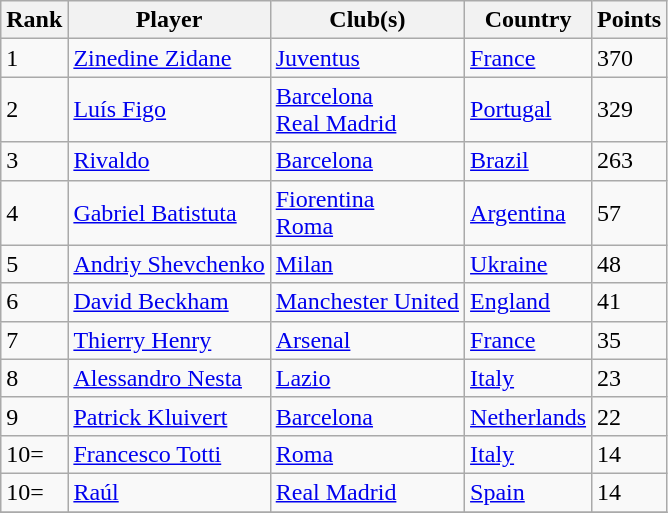<table class="wikitable">
<tr>
<th>Rank</th>
<th>Player</th>
<th>Club(s)</th>
<th>Country</th>
<th>Points</th>
</tr>
<tr>
<td>1</td>
<td><a href='#'>Zinedine Zidane</a></td>
<td> <a href='#'>Juventus</a></td>
<td> <a href='#'>France</a></td>
<td>370</td>
</tr>
<tr>
<td>2</td>
<td><a href='#'>Luís Figo</a></td>
<td> <a href='#'>Barcelona</a><br> <a href='#'>Real Madrid</a></td>
<td> <a href='#'>Portugal</a></td>
<td>329</td>
</tr>
<tr>
<td>3</td>
<td><a href='#'>Rivaldo</a></td>
<td> <a href='#'>Barcelona</a></td>
<td> <a href='#'>Brazil</a></td>
<td>263</td>
</tr>
<tr>
<td>4</td>
<td><a href='#'>Gabriel Batistuta</a></td>
<td> <a href='#'>Fiorentina</a><br> <a href='#'>Roma</a></td>
<td> <a href='#'>Argentina</a></td>
<td>57</td>
</tr>
<tr>
<td>5</td>
<td><a href='#'>Andriy Shevchenko</a></td>
<td> <a href='#'>Milan</a></td>
<td> <a href='#'>Ukraine</a></td>
<td>48</td>
</tr>
<tr>
<td>6</td>
<td><a href='#'>David Beckham</a></td>
<td> <a href='#'>Manchester United</a></td>
<td> <a href='#'>England</a></td>
<td>41</td>
</tr>
<tr>
<td>7</td>
<td><a href='#'>Thierry Henry</a></td>
<td> <a href='#'>Arsenal</a></td>
<td> <a href='#'>France</a></td>
<td>35</td>
</tr>
<tr>
<td>8</td>
<td><a href='#'>Alessandro Nesta</a></td>
<td> <a href='#'>Lazio</a></td>
<td> <a href='#'>Italy</a></td>
<td>23</td>
</tr>
<tr>
<td>9</td>
<td><a href='#'>Patrick Kluivert</a></td>
<td> <a href='#'>Barcelona</a></td>
<td> <a href='#'>Netherlands</a></td>
<td>22</td>
</tr>
<tr>
<td>10=</td>
<td><a href='#'>Francesco Totti</a></td>
<td> <a href='#'>Roma</a></td>
<td> <a href='#'>Italy</a></td>
<td>14</td>
</tr>
<tr>
<td>10=</td>
<td><a href='#'>Raúl</a></td>
<td> <a href='#'>Real Madrid</a></td>
<td> <a href='#'>Spain</a></td>
<td>14</td>
</tr>
<tr>
</tr>
</table>
